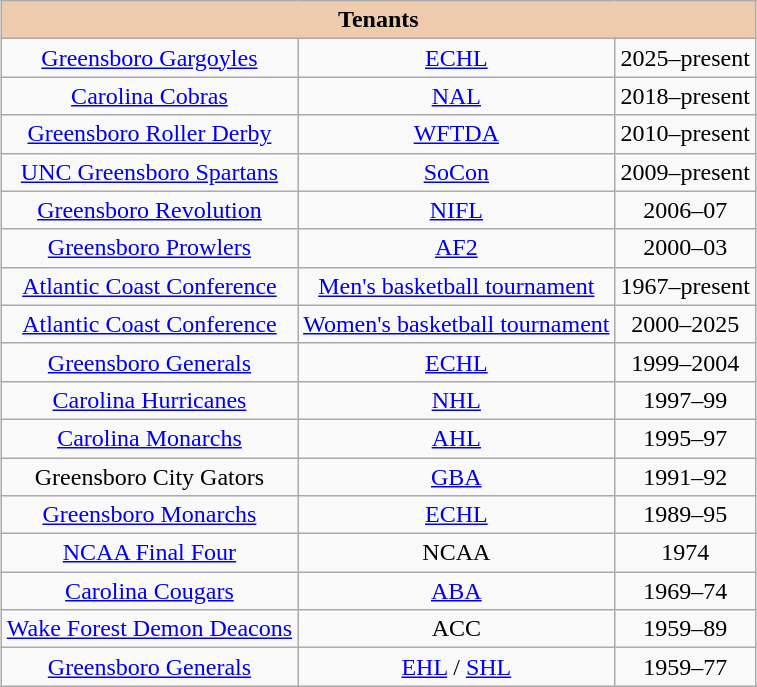<table class="wikitable"  style="text-align:center; float:center; margin:25px 0 50px 25px;">
<tr>
<th colspan="3" style="background: #EECBAD;">Tenants</th>
</tr>
<tr>
<td><a href='#'>Greensboro Gargoyles</a></td>
<td><a href='#'>ECHL</a></td>
<td>2025–present</td>
</tr>
<tr>
<td><a href='#'>Carolina Cobras</a></td>
<td style="text-align:center;"><a href='#'>NAL</a></td>
<td>2018–present</td>
</tr>
<tr>
<td><a href='#'>Greensboro Roller Derby</a></td>
<td style="text-align:center;"><a href='#'>WFTDA</a></td>
<td>2010–present</td>
</tr>
<tr>
<td><a href='#'>UNC Greensboro Spartans</a></td>
<td style="text-align:center;"><a href='#'>SoCon</a></td>
<td>2009–present</td>
</tr>
<tr>
<td><a href='#'>Greensboro Revolution</a></td>
<td style="text-align:center;"><a href='#'>NIFL</a></td>
<td>2006–07</td>
</tr>
<tr>
<td><a href='#'>Greensboro Prowlers</a></td>
<td style="text-align:center;"><a href='#'>AF2</a></td>
<td>2000–03</td>
</tr>
<tr>
<td><a href='#'>Atlantic Coast Conference</a></td>
<td style="text-align: center;"><a href='#'>Men's basketball tournament</a></td>
<td>1967–present</td>
</tr>
<tr>
<td><a href='#'>Atlantic Coast Conference</a></td>
<td style="text-align:center;"><a href='#'>Women's basketball tournament</a></td>
<td>2000–2025</td>
</tr>
<tr>
<td><a href='#'>Greensboro Generals</a></td>
<td style="text-align:center;"><a href='#'>ECHL</a></td>
<td>1999–2004</td>
</tr>
<tr>
<td><a href='#'>Carolina Hurricanes</a></td>
<td style="text-align:center;"><a href='#'>NHL</a></td>
<td>1997–99</td>
</tr>
<tr>
<td><a href='#'>Carolina Monarchs</a></td>
<td style="text-align:center;"><a href='#'>AHL</a></td>
<td>1995–97</td>
</tr>
<tr>
<td>Greensboro City Gators</td>
<td style="text-align:center;"><a href='#'>GBA</a></td>
<td>1991–92</td>
</tr>
<tr>
<td><a href='#'>Greensboro Monarchs</a></td>
<td style="text-align:center;"><a href='#'>ECHL</a></td>
<td>1989–95</td>
</tr>
<tr>
<td><a href='#'>NCAA Final Four</a></td>
<td style="text-align:center;">NCAA</td>
<td>1974</td>
</tr>
<tr>
<td><a href='#'>Carolina Cougars</a></td>
<td style="text-align:center;"><a href='#'>ABA</a></td>
<td>1969–74</td>
</tr>
<tr>
<td><a href='#'>Wake Forest Demon Deacons</a></td>
<td style="text-align:center;">ACC</td>
<td>1959–89</td>
</tr>
<tr>
<td><a href='#'>Greensboro Generals</a></td>
<td style="text-align:center;"><a href='#'>EHL</a> / <a href='#'>SHL</a></td>
<td>1959–77</td>
</tr>
</table>
